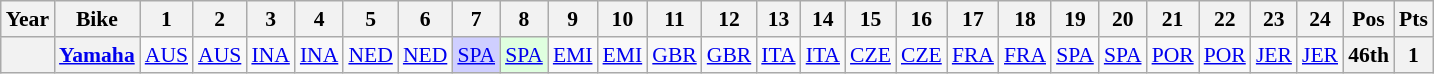<table class="wikitable" style="text-align:center; font-size:90%;">
<tr>
<th>Year</th>
<th>Bike</th>
<th>1</th>
<th>2</th>
<th>3</th>
<th>4</th>
<th>5</th>
<th>6</th>
<th>7</th>
<th>8</th>
<th>9</th>
<th>10</th>
<th>11</th>
<th>12</th>
<th>13</th>
<th>14</th>
<th>15</th>
<th>16</th>
<th>17</th>
<th>18</th>
<th>19</th>
<th>20</th>
<th>21</th>
<th>22</th>
<th>23</th>
<th>24</th>
<th>Pos</th>
<th>Pts</th>
</tr>
<tr>
<th></th>
<th><a href='#'>Yamaha</a></th>
<td><a href='#'>AUS</a></td>
<td><a href='#'>AUS</a></td>
<td><a href='#'>INA</a></td>
<td><a href='#'>INA</a></td>
<td><a href='#'>NED</a></td>
<td><a href='#'>NED</a></td>
<td style="background:#CFCFFF;"><a href='#'>SPA</a><br></td>
<td style="background:#DFFFDF;"><a href='#'>SPA</a><br></td>
<td><a href='#'>EMI</a></td>
<td><a href='#'>EMI</a></td>
<td><a href='#'>GBR</a></td>
<td><a href='#'>GBR</a></td>
<td><a href='#'>ITA</a></td>
<td><a href='#'>ITA</a></td>
<td><a href='#'>CZE</a></td>
<td><a href='#'>CZE</a></td>
<td><a href='#'>FRA</a></td>
<td><a href='#'>FRA</a></td>
<td><a href='#'>SPA</a></td>
<td><a href='#'>SPA</a></td>
<td><a href='#'>POR</a></td>
<td><a href='#'>POR</a></td>
<td><a href='#'>JER</a></td>
<td><a href='#'>JER</a></td>
<th>46th</th>
<th>1</th>
</tr>
</table>
